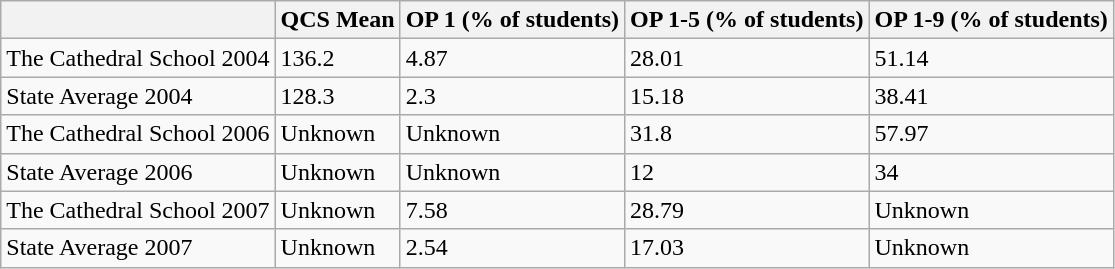<table class="wikitable">
<tr>
<th></th>
<th>QCS Mean</th>
<th>OP 1 (% of students)</th>
<th>OP 1-5 (% of students)</th>
<th>OP 1-9 (% of students)</th>
</tr>
<tr>
<td>The Cathedral School 2004</td>
<td>136.2</td>
<td>4.87</td>
<td>28.01</td>
<td>51.14</td>
</tr>
<tr>
<td>State Average 2004</td>
<td>128.3</td>
<td>2.3</td>
<td>15.18</td>
<td>38.41</td>
</tr>
<tr>
<td>The Cathedral School 2006</td>
<td>Unknown</td>
<td>Unknown</td>
<td>31.8</td>
<td>57.97</td>
</tr>
<tr>
<td>State Average 2006</td>
<td>Unknown</td>
<td>Unknown</td>
<td>12</td>
<td>34</td>
</tr>
<tr>
<td>The Cathedral School 2007</td>
<td>Unknown</td>
<td>7.58</td>
<td>28.79</td>
<td>Unknown</td>
</tr>
<tr>
<td>State Average 2007</td>
<td>Unknown</td>
<td>2.54</td>
<td>17.03</td>
<td>Unknown</td>
</tr>
</table>
